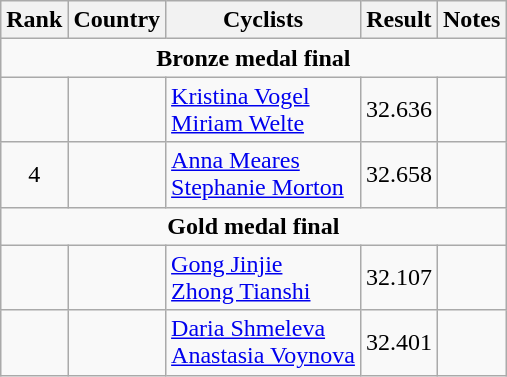<table class="wikitable" style="text-align:center">
<tr>
<th>Rank</th>
<th>Country</th>
<th>Cyclists</th>
<th>Result</th>
<th>Notes</th>
</tr>
<tr>
<td colspan=5><strong>Bronze medal final</strong></td>
</tr>
<tr>
<td></td>
<td align="left"></td>
<td align="left"><a href='#'>Kristina Vogel</a><br><a href='#'>Miriam Welte</a></td>
<td>32.636</td>
<td></td>
</tr>
<tr>
<td>4</td>
<td align="left"></td>
<td align="left"><a href='#'>Anna Meares</a><br><a href='#'>Stephanie Morton</a></td>
<td>32.658</td>
<td></td>
</tr>
<tr>
<td colspan=5><strong>Gold medal final</strong></td>
</tr>
<tr>
<td></td>
<td align="left"></td>
<td align="left"><a href='#'>Gong Jinjie</a><br><a href='#'>Zhong Tianshi</a></td>
<td>32.107</td>
<td></td>
</tr>
<tr>
<td></td>
<td align="left"></td>
<td align="left"><a href='#'>Daria Shmeleva</a><br><a href='#'>Anastasia Voynova</a></td>
<td>32.401</td>
<td></td>
</tr>
</table>
